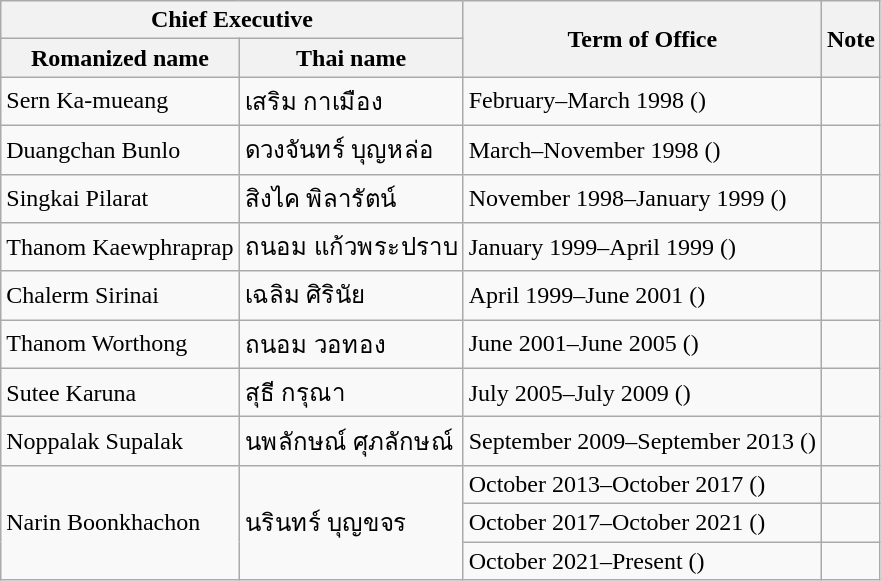<table class="wikitable sortable static-row-numbers">
<tr>
<th colspan=2>Chief Executive</th>
<th rowspan=2>Term of Office</th>
<th rowspan=2>Note</th>
</tr>
<tr>
<th>Romanized name</th>
<th>Thai name</th>
</tr>
<tr>
<td>Sern Ka-mueang</td>
<td>เสริม กาเมือง</td>
<td>February–March 1998 ()</td>
<td></td>
</tr>
<tr>
<td>Duangchan Bunlo</td>
<td>ดวงจันทร์ บุญหล่อ</td>
<td>March–November 1998 ()</td>
<td></td>
</tr>
<tr>
<td>Singkai Pilarat</td>
<td>สิงไค พิลารัตน์</td>
<td>November 1998–January 1999 ()</td>
<td></td>
</tr>
<tr>
<td>Thanom Kaewphraprap</td>
<td>ถนอม แก้วพระปราบ</td>
<td>January 1999–April 1999 ()</td>
<td></td>
</tr>
<tr>
<td>Chalerm Sirinai</td>
<td>เฉลิม ศิรินัย</td>
<td>April 1999–June 2001 ()</td>
<td></td>
</tr>
<tr>
<td>Thanom Worthong</td>
<td>ถนอม วอทอง</td>
<td>June 2001–June 2005 ()</td>
<td></td>
</tr>
<tr>
<td>Sutee Karuna</td>
<td>สุธี กรุณา</td>
<td>July 2005–July 2009 ()</td>
<td></td>
</tr>
<tr>
<td>Noppalak Supalak</td>
<td>นพลักษณ์ ศุภลักษณ์</td>
<td>September 2009–September 2013 ()</td>
<td></td>
</tr>
<tr>
<td rowspan=3>Narin Boonkhachon</td>
<td rowspan=3>นรินทร์ บุญขจร</td>
<td>October 2013–October 2017 ()</td>
<td></td>
</tr>
<tr>
<td>October 2017–October 2021 ()</td>
<td></td>
</tr>
<tr>
<td>October 2021–Present ()</td>
<td></td>
</tr>
</table>
